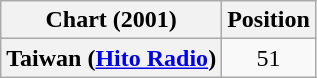<table class="wikitable plainrowheaders" style="text-align:center">
<tr>
<th scope="col">Chart (2001)</th>
<th scope="col">Position</th>
</tr>
<tr>
<th scope="row">Taiwan (<a href='#'>Hito Radio</a>)</th>
<td style="text-align:center;">51</td>
</tr>
</table>
